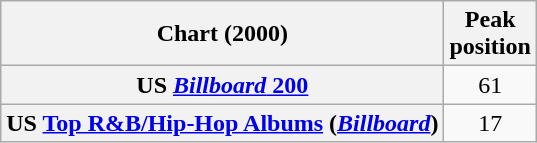<table class="wikitable sortable plainrowheaders" style="text-align:center">
<tr>
<th scope="col">Chart (2000)</th>
<th scope="col">Peak<br> position</th>
</tr>
<tr>
<th scope="row">US <a href='#'><em>Billboard</em> 200</a></th>
<td>61</td>
</tr>
<tr>
<th scope="row">US <a href='#'>Top R&B/Hip-Hop Albums</a> (<em><a href='#'>Billboard</a></em>)</th>
<td>17</td>
</tr>
</table>
